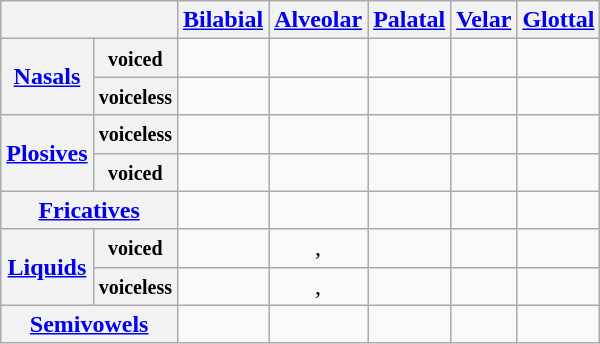<table class="wikitable" style="text-align: center;">
<tr>
<th colspan="2"></th>
<th><a href='#'>Bilabial</a></th>
<th><a href='#'>Alveolar</a></th>
<th><a href='#'>Palatal</a></th>
<th><a href='#'>Velar</a></th>
<th><a href='#'>Glottal</a></th>
</tr>
<tr>
<th rowspan="2"><a href='#'>Nasals</a></th>
<th><small>voiced</small></th>
<td></td>
<td></td>
<td></td>
<td> </td>
<td></td>
</tr>
<tr>
<th><small>voiceless</small></th>
<td> </td>
<td> </td>
<td></td>
<td> </td>
<td></td>
</tr>
<tr>
<th rowspan="2"><a href='#'>Plosives</a></th>
<th><small>voiceless</small></th>
<td></td>
<td></td>
<td></td>
<td></td>
<td></td>
</tr>
<tr>
<th><small>voiced</small></th>
<td></td>
<td></td>
<td></td>
<td></td>
<td></td>
</tr>
<tr>
<th colspan="2"><a href='#'>Fricatives</a></th>
<td></td>
<td></td>
<td></td>
<td></td>
<td></td>
</tr>
<tr>
<th rowspan="2"><a href='#'>Liquids</a></th>
<th><small>voiced</small></th>
<td></td>
<td>, </td>
<td></td>
<td></td>
<td></td>
</tr>
<tr>
<th><small>voiceless</small></th>
<td></td>
<td> ,  </td>
<td></td>
<td></td>
<td></td>
</tr>
<tr>
<th colspan="2"><a href='#'>Semivowels</a></th>
<td></td>
<td></td>
<td> </td>
<td></td>
<td></td>
</tr>
</table>
